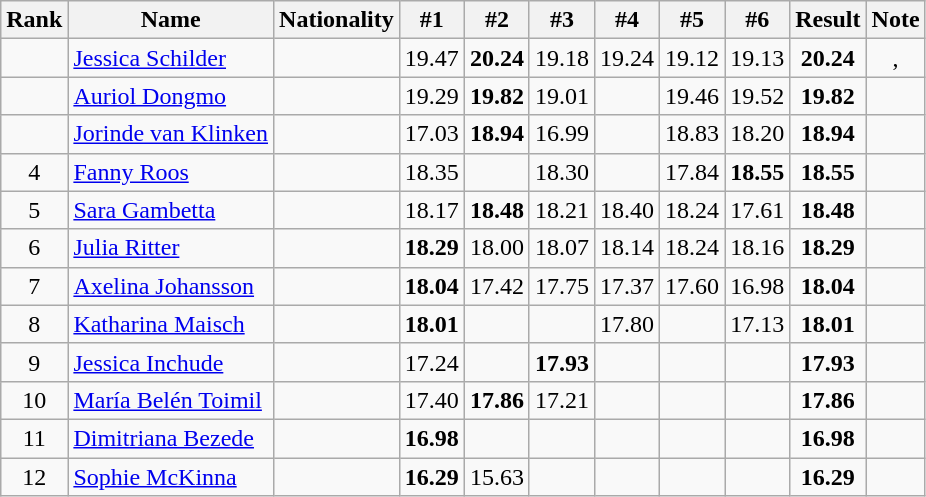<table class="wikitable sortable" style="text-align:center">
<tr>
<th>Rank</th>
<th>Name</th>
<th>Nationality</th>
<th>#1</th>
<th>#2</th>
<th>#3</th>
<th>#4</th>
<th>#5</th>
<th>#6</th>
<th>Result</th>
<th>Note</th>
</tr>
<tr>
<td></td>
<td align=left><a href='#'>Jessica Schilder</a></td>
<td align=left></td>
<td>19.47</td>
<td><strong>20.24</strong></td>
<td>19.18</td>
<td>19.24</td>
<td>19.12</td>
<td>19.13</td>
<td><strong>20.24</strong></td>
<td>, </td>
</tr>
<tr>
<td></td>
<td align=left><a href='#'>Auriol Dongmo</a></td>
<td align=left></td>
<td>19.29</td>
<td><strong>19.82</strong></td>
<td>19.01</td>
<td></td>
<td>19.46</td>
<td>19.52</td>
<td><strong>19.82</strong></td>
<td></td>
</tr>
<tr>
<td></td>
<td align=left><a href='#'>Jorinde van Klinken</a></td>
<td align=left></td>
<td>17.03</td>
<td><strong>18.94</strong></td>
<td>16.99</td>
<td></td>
<td>18.83</td>
<td>18.20</td>
<td><strong>18.94</strong></td>
<td></td>
</tr>
<tr>
<td>4</td>
<td align=left><a href='#'>Fanny Roos</a></td>
<td align=left></td>
<td>18.35</td>
<td></td>
<td>18.30</td>
<td></td>
<td>17.84</td>
<td><strong>18.55</strong></td>
<td><strong>18.55</strong></td>
<td></td>
</tr>
<tr>
<td>5</td>
<td align=left><a href='#'>Sara Gambetta</a></td>
<td align=left></td>
<td>18.17</td>
<td><strong>18.48</strong></td>
<td>18.21</td>
<td>18.40</td>
<td>18.24</td>
<td>17.61</td>
<td><strong>18.48</strong></td>
<td></td>
</tr>
<tr>
<td>6</td>
<td align=left><a href='#'>Julia Ritter</a></td>
<td align=left></td>
<td><strong>18.29</strong></td>
<td>18.00</td>
<td>18.07</td>
<td>18.14</td>
<td>18.24</td>
<td>18.16</td>
<td><strong>18.29</strong></td>
<td></td>
</tr>
<tr>
<td>7</td>
<td align=left><a href='#'>Axelina Johansson</a></td>
<td align=left></td>
<td><strong>18.04</strong></td>
<td>17.42</td>
<td>17.75</td>
<td>17.37</td>
<td>17.60</td>
<td>16.98</td>
<td><strong>18.04</strong></td>
<td></td>
</tr>
<tr>
<td>8</td>
<td align=left><a href='#'>Katharina Maisch</a></td>
<td align=left></td>
<td><strong>18.01</strong></td>
<td></td>
<td></td>
<td>17.80</td>
<td></td>
<td>17.13</td>
<td><strong>18.01</strong></td>
<td></td>
</tr>
<tr>
<td>9</td>
<td align=left><a href='#'>Jessica Inchude</a></td>
<td align=left></td>
<td>17.24</td>
<td></td>
<td><strong>17.93</strong></td>
<td></td>
<td></td>
<td></td>
<td><strong>17.93</strong></td>
<td></td>
</tr>
<tr>
<td>10</td>
<td align=left><a href='#'>María Belén Toimil</a></td>
<td align=left></td>
<td>17.40</td>
<td><strong>17.86</strong></td>
<td>17.21</td>
<td></td>
<td></td>
<td></td>
<td><strong>17.86</strong></td>
<td></td>
</tr>
<tr>
<td>11</td>
<td align=left><a href='#'>Dimitriana Bezede</a></td>
<td align=left></td>
<td><strong>16.98</strong></td>
<td></td>
<td></td>
<td></td>
<td></td>
<td></td>
<td><strong>16.98</strong></td>
<td></td>
</tr>
<tr>
<td>12</td>
<td align=left><a href='#'>Sophie McKinna</a></td>
<td align=left></td>
<td><strong>16.29</strong></td>
<td>15.63</td>
<td></td>
<td></td>
<td></td>
<td></td>
<td><strong>16.29</strong></td>
<td></td>
</tr>
</table>
